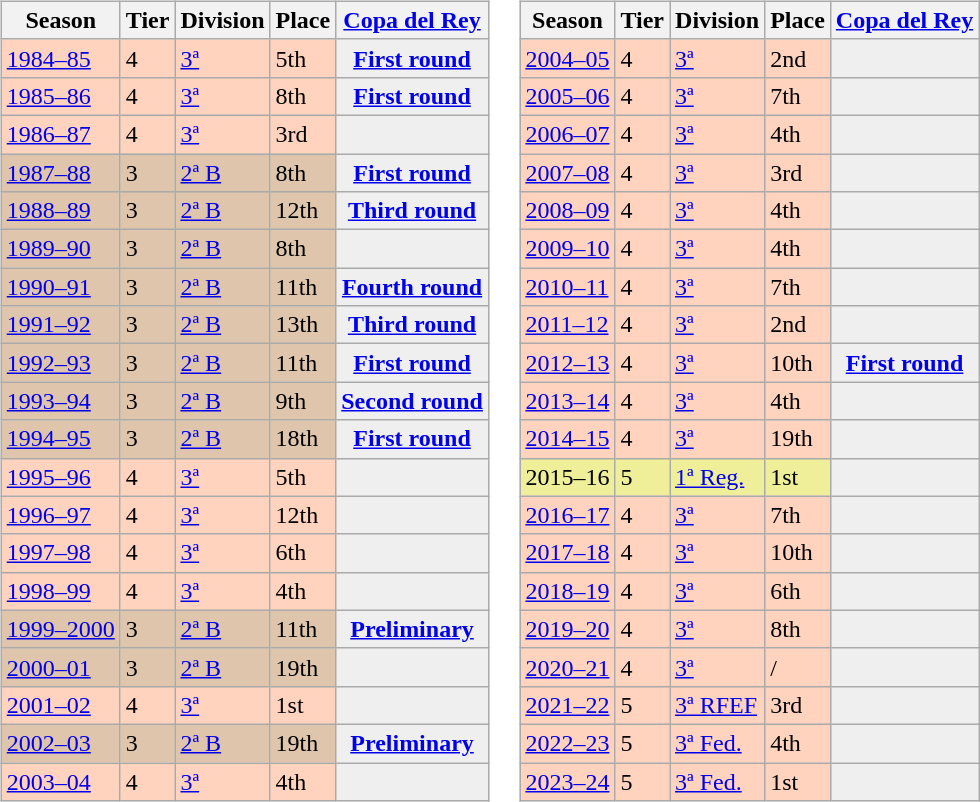<table>
<tr>
<td valign="top" width=0%><br><table class="wikitable">
<tr style="background:#f0f6fa;">
<th>Season</th>
<th>Tier</th>
<th>Division</th>
<th>Place</th>
<th><a href='#'>Copa del Rey</a></th>
</tr>
<tr>
<td style="background:#FFD3BD;"><a href='#'>1984–85</a></td>
<td style="background:#FFD3BD;">4</td>
<td style="background:#FFD3BD;"><a href='#'>3ª</a></td>
<td style="background:#FFD3BD;">5th</td>
<th style="background:#efefef;"><a href='#'>First round</a></th>
</tr>
<tr>
<td style="background:#FFD3BD;"><a href='#'>1985–86</a></td>
<td style="background:#FFD3BD;">4</td>
<td style="background:#FFD3BD;"><a href='#'>3ª</a></td>
<td style="background:#FFD3BD;">8th</td>
<th style="background:#efefef;"><a href='#'>First round</a></th>
</tr>
<tr>
<td style="background:#FFD3BD;"><a href='#'>1986–87</a></td>
<td style="background:#FFD3BD;">4</td>
<td style="background:#FFD3BD;"><a href='#'>3ª</a></td>
<td style="background:#FFD3BD;">3rd</td>
<th style="background:#efefef;"></th>
</tr>
<tr>
<td style="background:#DEC5AB;"><a href='#'>1987–88</a></td>
<td style="background:#DEC5AB;">3</td>
<td style="background:#DEC5AB;"><a href='#'>2ª B</a></td>
<td style="background:#DEC5AB;">8th</td>
<th style="background:#efefef;"><a href='#'>First round</a></th>
</tr>
<tr>
<td style="background:#DEC5AB;"><a href='#'>1988–89</a></td>
<td style="background:#DEC5AB;">3</td>
<td style="background:#DEC5AB;"><a href='#'>2ª B</a></td>
<td style="background:#DEC5AB;">12th</td>
<th style="background:#efefef;"><a href='#'>Third round</a></th>
</tr>
<tr>
<td style="background:#DEC5AB;"><a href='#'>1989–90</a></td>
<td style="background:#DEC5AB;">3</td>
<td style="background:#DEC5AB;"><a href='#'>2ª B</a></td>
<td style="background:#DEC5AB;">8th</td>
<td style="background:#efefef;"></td>
</tr>
<tr>
<td style="background:#DEC5AB;"><a href='#'>1990–91</a></td>
<td style="background:#DEC5AB;">3</td>
<td style="background:#DEC5AB;"><a href='#'>2ª B</a></td>
<td style="background:#DEC5AB;">11th</td>
<th style="background:#efefef;"><a href='#'>Fourth round</a></th>
</tr>
<tr>
<td style="background:#DEC5AB;"><a href='#'>1991–92</a></td>
<td style="background:#DEC5AB;">3</td>
<td style="background:#DEC5AB;"><a href='#'>2ª B</a></td>
<td style="background:#DEC5AB;">13th</td>
<th style="background:#efefef;"><a href='#'>Third round</a></th>
</tr>
<tr>
<td style="background:#DEC5AB;"><a href='#'>1992–93</a></td>
<td style="background:#DEC5AB;">3</td>
<td style="background:#DEC5AB;"><a href='#'>2ª B</a></td>
<td style="background:#DEC5AB;">11th</td>
<th style="background:#efefef;"><a href='#'>First round</a></th>
</tr>
<tr>
<td style="background:#DEC5AB;"><a href='#'>1993–94</a></td>
<td style="background:#DEC5AB;">3</td>
<td style="background:#DEC5AB;"><a href='#'>2ª B</a></td>
<td style="background:#DEC5AB;">9th</td>
<th style="background:#efefef;"><a href='#'>Second round</a></th>
</tr>
<tr>
<td style="background:#DEC5AB;"><a href='#'>1994–95</a></td>
<td style="background:#DEC5AB;">3</td>
<td style="background:#DEC5AB;"><a href='#'>2ª B</a></td>
<td style="background:#DEC5AB;">18th</td>
<th style="background:#efefef;"><a href='#'>First round</a></th>
</tr>
<tr>
<td style="background:#FFD3BD;"><a href='#'>1995–96</a></td>
<td style="background:#FFD3BD;">4</td>
<td style="background:#FFD3BD;"><a href='#'>3ª</a></td>
<td style="background:#FFD3BD;">5th</td>
<td style="background:#efefef;"></td>
</tr>
<tr>
<td style="background:#FFD3BD;"><a href='#'>1996–97</a></td>
<td style="background:#FFD3BD;">4</td>
<td style="background:#FFD3BD;"><a href='#'>3ª</a></td>
<td style="background:#FFD3BD;">12th</td>
<td style="background:#efefef;"></td>
</tr>
<tr>
<td style="background:#FFD3BD;"><a href='#'>1997–98</a></td>
<td style="background:#FFD3BD;">4</td>
<td style="background:#FFD3BD;"><a href='#'>3ª</a></td>
<td style="background:#FFD3BD;">6th</td>
<td style="background:#efefef;"></td>
</tr>
<tr>
<td style="background:#FFD3BD;"><a href='#'>1998–99</a></td>
<td style="background:#FFD3BD;">4</td>
<td style="background:#FFD3BD;"><a href='#'>3ª</a></td>
<td style="background:#FFD3BD;">4th</td>
<th style="background:#efefef;"></th>
</tr>
<tr>
<td style="background:#DEC5AB;"><a href='#'>1999–2000</a></td>
<td style="background:#DEC5AB;">3</td>
<td style="background:#DEC5AB;"><a href='#'>2ª B</a></td>
<td style="background:#DEC5AB;">11th</td>
<th style="background:#efefef;"><a href='#'>Preliminary</a></th>
</tr>
<tr>
<td style="background:#DEC5AB;"><a href='#'>2000–01</a></td>
<td style="background:#DEC5AB;">3</td>
<td style="background:#DEC5AB;"><a href='#'>2ª B</a></td>
<td style="background:#DEC5AB;">19th</td>
<th style="background:#efefef;"></th>
</tr>
<tr>
<td style="background:#FFD3BD;"><a href='#'>2001–02</a></td>
<td style="background:#FFD3BD;">4</td>
<td style="background:#FFD3BD;"><a href='#'>3ª</a></td>
<td style="background:#FFD3BD;">1st</td>
<td style="background:#efefef;"></td>
</tr>
<tr>
<td style="background:#DEC5AB;"><a href='#'>2002–03</a></td>
<td style="background:#DEC5AB;">3</td>
<td style="background:#DEC5AB;"><a href='#'>2ª B</a></td>
<td style="background:#DEC5AB;">19th</td>
<th style="background:#efefef;"><a href='#'>Preliminary</a></th>
</tr>
<tr>
<td style="background:#FFD3BD;"><a href='#'>2003–04</a></td>
<td style="background:#FFD3BD;">4</td>
<td style="background:#FFD3BD;"><a href='#'>3ª</a></td>
<td style="background:#FFD3BD;">4th</td>
<td style="background:#efefef;"></td>
</tr>
</table>
</td>
<td valign="top" width=0%><br><table class="wikitable">
<tr style="background:#f0f6fa;">
<th>Season</th>
<th>Tier</th>
<th>Division</th>
<th>Place</th>
<th><a href='#'>Copa del Rey</a></th>
</tr>
<tr>
<td style="background:#FFD3BD;"><a href='#'>2004–05</a></td>
<td style="background:#FFD3BD;">4</td>
<td style="background:#FFD3BD;"><a href='#'>3ª</a></td>
<td style="background:#FFD3BD;">2nd</td>
<th style="background:#efefef;"></th>
</tr>
<tr>
<td style="background:#FFD3BD;"><a href='#'>2005–06</a></td>
<td style="background:#FFD3BD;">4</td>
<td style="background:#FFD3BD;"><a href='#'>3ª</a></td>
<td style="background:#FFD3BD;">7th</td>
<td style="background:#efefef;"></td>
</tr>
<tr>
<td style="background:#FFD3BD;"><a href='#'>2006–07</a></td>
<td style="background:#FFD3BD;">4</td>
<td style="background:#FFD3BD;"><a href='#'>3ª</a></td>
<td style="background:#FFD3BD;">4th</td>
<td style="background:#efefef;"></td>
</tr>
<tr>
<td style="background:#FFD3BD;"><a href='#'>2007–08</a></td>
<td style="background:#FFD3BD;">4</td>
<td style="background:#FFD3BD;"><a href='#'>3ª</a></td>
<td style="background:#FFD3BD;">3rd</td>
<th style="background:#efefef;"></th>
</tr>
<tr>
<td style="background:#FFD3BD;"><a href='#'>2008–09</a></td>
<td style="background:#FFD3BD;">4</td>
<td style="background:#FFD3BD;"><a href='#'>3ª</a></td>
<td style="background:#FFD3BD;">4th</td>
<td style="background:#efefef;"></td>
</tr>
<tr>
<td style="background:#FFD3BD;"><a href='#'>2009–10</a></td>
<td style="background:#FFD3BD;">4</td>
<td style="background:#FFD3BD;"><a href='#'>3ª</a></td>
<td style="background:#FFD3BD;">4th</td>
<td style="background:#efefef;"></td>
</tr>
<tr>
<td style="background:#FFD3BD;"><a href='#'>2010–11</a></td>
<td style="background:#FFD3BD;">4</td>
<td style="background:#FFD3BD;"><a href='#'>3ª</a></td>
<td style="background:#FFD3BD;">7th</td>
<td style="background:#efefef;"></td>
</tr>
<tr>
<td style="background:#FFD3BD;"><a href='#'>2011–12</a></td>
<td style="background:#FFD3BD;">4</td>
<td style="background:#FFD3BD;"><a href='#'>3ª</a></td>
<td style="background:#FFD3BD;">2nd</td>
<td style="background:#efefef;"></td>
</tr>
<tr>
<td style="background:#FFD3BD;"><a href='#'>2012–13</a></td>
<td style="background:#FFD3BD;">4</td>
<td style="background:#FFD3BD;"><a href='#'>3ª</a></td>
<td style="background:#FFD3BD;">10th</td>
<th style="background:#efefef;"><a href='#'>First round</a></th>
</tr>
<tr>
<td style="background:#FFD3BD;"><a href='#'>2013–14</a></td>
<td style="background:#FFD3BD;">4</td>
<td style="background:#FFD3BD;"><a href='#'>3ª</a></td>
<td style="background:#FFD3BD;">4th</td>
<td style="background:#efefef;"></td>
</tr>
<tr>
<td style="background:#FFD3BD;"><a href='#'>2014–15</a></td>
<td style="background:#FFD3BD;">4</td>
<td style="background:#FFD3BD;"><a href='#'>3ª</a></td>
<td style="background:#FFD3BD;">19th</td>
<td style="background:#efefef;"></td>
</tr>
<tr>
<td style="background:#EFEF99;">2015–16</td>
<td style="background:#EFEF99;">5</td>
<td style="background:#EFEF99;"><a href='#'>1ª Reg.</a></td>
<td style="background:#EFEF99;">1st</td>
<td style="background:#efefef;"></td>
</tr>
<tr>
<td style="background:#FFD3BD;"><a href='#'>2016–17</a></td>
<td style="background:#FFD3BD;">4</td>
<td style="background:#FFD3BD;"><a href='#'>3ª</a></td>
<td style="background:#FFD3BD;">7th</td>
<td style="background:#efefef;"></td>
</tr>
<tr>
<td style="background:#FFD3BD;"><a href='#'>2017–18</a></td>
<td style="background:#FFD3BD;">4</td>
<td style="background:#FFD3BD;"><a href='#'>3ª</a></td>
<td style="background:#FFD3BD;">10th</td>
<td style="background:#efefef;"></td>
</tr>
<tr>
<td style="background:#FFD3BD;"><a href='#'>2018–19</a></td>
<td style="background:#FFD3BD;">4</td>
<td style="background:#FFD3BD;"><a href='#'>3ª</a></td>
<td style="background:#FFD3BD;">6th</td>
<td style="background:#efefef;"></td>
</tr>
<tr>
<td style="background:#FFD3BD;"><a href='#'>2019–20</a></td>
<td style="background:#FFD3BD;">4</td>
<td style="background:#FFD3BD;"><a href='#'>3ª</a></td>
<td style="background:#FFD3BD;">8th</td>
<td style="background:#efefef;"></td>
</tr>
<tr>
<td style="background:#FFD3BD;"><a href='#'>2020–21</a></td>
<td style="background:#FFD3BD;">4</td>
<td style="background:#FFD3BD;"><a href='#'>3ª</a></td>
<td style="background:#FFD3BD;"> / </td>
<td style="background:#efefef;"></td>
</tr>
<tr>
<td style="background:#FFD3BD;"><a href='#'>2021–22</a></td>
<td style="background:#FFD3BD;">5</td>
<td style="background:#FFD3BD;"><a href='#'>3ª RFEF</a></td>
<td style="background:#FFD3BD;">3rd</td>
<th style="background:#efefef;"></th>
</tr>
<tr>
<td style="background:#FFD3BD;"><a href='#'>2022–23</a></td>
<td style="background:#FFD3BD;">5</td>
<td style="background:#FFD3BD;"><a href='#'>3ª Fed.</a></td>
<td style="background:#FFD3BD;">4th</td>
<th style="background:#efefef;"></th>
</tr>
<tr>
<td style="background:#FFD3BD;"><a href='#'>2023–24</a></td>
<td style="background:#FFD3BD;">5</td>
<td style="background:#FFD3BD;"><a href='#'>3ª Fed.</a></td>
<td style="background:#FFD3BD;">1st</td>
<th style="background:#efefef;"></th>
</tr>
</table>
</td>
</tr>
</table>
